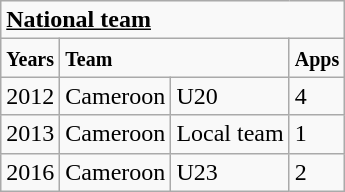<table class="wikitable">
<tr>
<td colspan="4"><strong><u>National team</u></strong></td>
</tr>
<tr>
<td><strong><small>Years</small></strong></td>
<td colspan="2"><strong><small>Team</small></strong></td>
<td><strong><small>Apps</small></strong></td>
</tr>
<tr>
<td>2012</td>
<td>Cameroon</td>
<td>U20</td>
<td>4</td>
</tr>
<tr>
<td>2013</td>
<td>Cameroon</td>
<td>Local team</td>
<td>1</td>
</tr>
<tr>
<td>2016</td>
<td>Cameroon</td>
<td>U23</td>
<td>2</td>
</tr>
</table>
